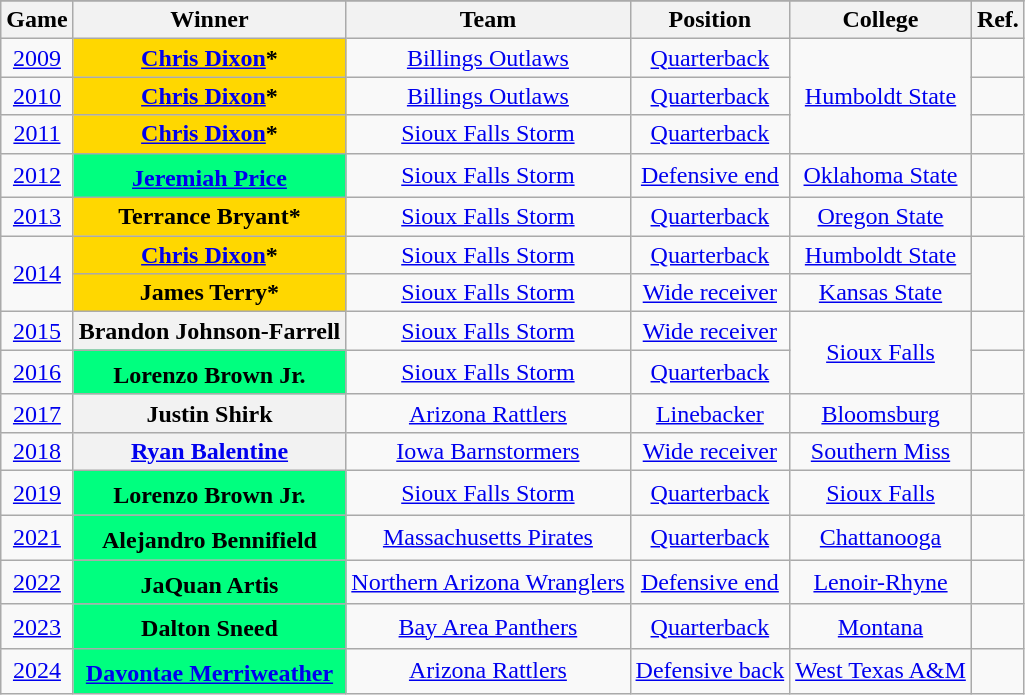<table class="wikitable sortable plainrowheaders" border="1" style="text-align:center">
<tr>
</tr>
<tr>
<th scope="col">Game</th>
<th scope="col">Winner</th>
<th scope="col">Team</th>
<th scope="col">Position</th>
<th>College</th>
<th scope="col" class="unsortable">Ref.</th>
</tr>
<tr>
<td><a href='#'>2009</a></td>
<th scope="row" style="text-align:center; background-color:#FFD700"><a href='#'>Chris Dixon</a>*</th>
<td><a href='#'>Billings Outlaws</a></td>
<td><a href='#'>Quarterback</a></td>
<td rowspan="3"><a href='#'>Humboldt State</a></td>
<td></td>
</tr>
<tr>
<td><a href='#'>2010</a></td>
<th scope="row" style="text-align:center; background-color:#FFD700"><a href='#'>Chris Dixon</a>* </th>
<td><a href='#'>Billings Outlaws</a> </td>
<td><a href='#'>Quarterback</a> </td>
<td></td>
</tr>
<tr>
<td><a href='#'>2011</a></td>
<th scope="row" style="text-align:center; background-color:#FFD700"><a href='#'>Chris Dixon</a>* </th>
<td><a href='#'>Sioux Falls Storm</a></td>
<td><a href='#'>Quarterback</a> </td>
<td></td>
</tr>
<tr>
<td><a href='#'>2012</a></td>
<th scope="row" style="text-align:center; background-color:#00ff7f"><a href='#'>Jeremiah Price</a><sup></sup></th>
<td><a href='#'>Sioux Falls Storm</a> </td>
<td><a href='#'>Defensive end</a></td>
<td><a href='#'>Oklahoma State</a></td>
<td></td>
</tr>
<tr>
<td><a href='#'>2013</a></td>
<th scope="row" style="text-align:center; background-color:#FFD700">Terrance Bryant*</th>
<td><a href='#'>Sioux Falls Storm</a> </td>
<td><a href='#'>Quarterback</a> </td>
<td><a href='#'>Oregon State</a></td>
</tr>
<tr>
<td rowspan="2"><a href='#'>2014</a></td>
<th scope="row" style="text-align:center; background-color:#FFD700"><a href='#'>Chris Dixon</a>* </th>
<td><a href='#'>Sioux Falls Storm</a> </td>
<td><a href='#'>Quarterback</a> </td>
<td><a href='#'>Humboldt State</a></td>
<td rowspan="2"></td>
</tr>
<tr>
<th scope="row" style="text-align:center; background-color:#FFD700">James Terry*</th>
<td><a href='#'>Sioux Falls Storm</a> </td>
<td><a href='#'>Wide receiver</a></td>
<td><a href='#'>Kansas State</a></td>
</tr>
<tr>
<td><a href='#'>2015</a></td>
<th scope="row" style="text-align:center;">Brandon Johnson-Farrell</th>
<td><a href='#'>Sioux Falls Storm</a> </td>
<td><a href='#'>Wide receiver</a> </td>
<td rowspan="2"><a href='#'>Sioux Falls</a></td>
<td></td>
</tr>
<tr>
<td><a href='#'>2016</a></td>
<th scope="row" style="text-align:center; background-color:#00ff7f">Lorenzo Brown Jr.<sup></sup></th>
<td><a href='#'>Sioux Falls Storm</a> </td>
<td><a href='#'>Quarterback</a> </td>
<td></td>
</tr>
<tr>
<td><a href='#'>2017</a></td>
<th scope="row" style="text-align:center;">Justin Shirk</th>
<td><a href='#'>Arizona Rattlers</a></td>
<td><a href='#'>Linebacker</a></td>
<td><a href='#'>Bloomsburg</a></td>
<td></td>
</tr>
<tr>
<td><a href='#'>2018</a></td>
<th scope="row" style="text-align:center;"><a href='#'>Ryan Balentine</a></th>
<td><a href='#'>Iowa Barnstormers</a></td>
<td><a href='#'>Wide receiver</a> </td>
<td><a href='#'>Southern Miss</a></td>
<td></td>
</tr>
<tr>
<td><a href='#'>2019</a></td>
<th scope="row" style="text-align:center; background-color:#00ff7f">Lorenzo Brown Jr.<sup></sup> </th>
<td><a href='#'>Sioux Falls Storm</a> </td>
<td><a href='#'>Quarterback</a> </td>
<td><a href='#'>Sioux Falls</a></td>
<td></td>
</tr>
<tr>
<td><a href='#'>2021</a></td>
<th scope="row" style="text-align:center; background-color:#00ff7f">Alejandro Bennifield<sup></sup></th>
<td><a href='#'>Massachusetts Pirates</a></td>
<td><a href='#'>Quarterback</a> </td>
<td><a href='#'>Chattanooga</a></td>
<td></td>
</tr>
<tr>
<td><a href='#'>2022</a></td>
<th scope="row" style="text-align:center; background-color:#00ff7f">JaQuan Artis<sup></sup></th>
<td><a href='#'>Northern Arizona Wranglers</a></td>
<td><a href='#'>Defensive end</a> </td>
<td><a href='#'>Lenoir-Rhyne</a></td>
<td></td>
</tr>
<tr>
<td><a href='#'>2023</a></td>
<th scope="row" style="text-align:center; background-color:#00ff7f">Dalton Sneed<sup></sup></th>
<td><a href='#'>Bay Area Panthers</a></td>
<td><a href='#'>Quarterback</a> </td>
<td><a href='#'>Montana</a></td>
<td></td>
</tr>
<tr>
<td><a href='#'>2024</a></td>
<th scope="row" style="text-align:center; background-color:#00ff7f"><a href='#'>Davontae Merriweather</a><sup></sup></th>
<td><a href='#'>Arizona Rattlers</a> </td>
<td><a href='#'>Defensive back</a></td>
<td><a href='#'>West Texas A&M</a></td>
<td></td>
</tr>
</table>
